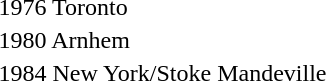<table>
<tr>
<td>1976 Toronto <br></td>
<td></td>
<td></td>
<td></td>
</tr>
<tr>
<td>1980 Arnhem <br></td>
<td></td>
<td></td>
<td></td>
</tr>
<tr>
<td>1984 New York/Stoke Mandeville <br></td>
<td></td>
<td></td>
<td></td>
</tr>
</table>
